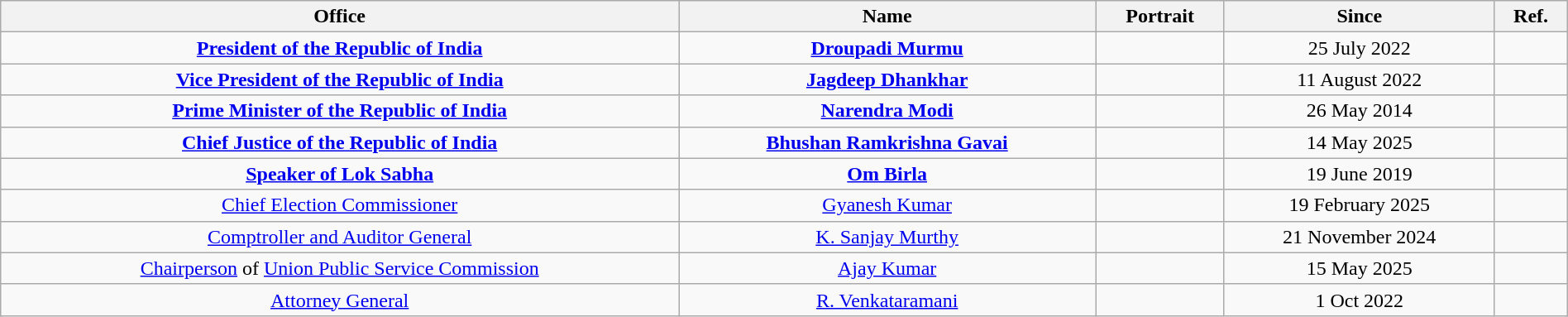<table class="wikitable"  style="width:100%; text-align:center;">
<tr>
<th>Office</th>
<th>Name</th>
<th>Portrait</th>
<th>Since</th>
<th>Ref.</th>
</tr>
<tr>
<td><strong><a href='#'>President of the Republic of India</a></strong></td>
<td><strong><a href='#'>Droupadi Murmu</a></strong></td>
<td></td>
<td>25 July 2022</td>
<td></td>
</tr>
<tr>
<td><strong><a href='#'>Vice President of the Republic of India</a></strong></td>
<td><strong><a href='#'>Jagdeep Dhankhar</a></strong></td>
<td></td>
<td>11 August 2022</td>
<td></td>
</tr>
<tr>
<td><strong><a href='#'>Prime Minister of the Republic of India</a></strong></td>
<td><strong><a href='#'>Narendra Modi</a></strong></td>
<td></td>
<td>26 May 2014</td>
<td></td>
</tr>
<tr>
<td><strong><a href='#'>Chief Justice of the Republic of India</a></strong></td>
<td><strong><a href='#'>Bhushan Ramkrishna Gavai</a></strong></td>
<td></td>
<td>14 May 2025</td>
<td></td>
</tr>
<tr>
<td><strong><a href='#'>Speaker of Lok Sabha</a></strong></td>
<td><strong><a href='#'>Om Birla</a></strong></td>
<td></td>
<td>19 June 2019</td>
<td></td>
</tr>
<tr>
<td><a href='#'>Chief Election Commissioner</a></td>
<td><a href='#'>Gyanesh Kumar</a></td>
<td></td>
<td>19 February 2025</td>
<td></td>
</tr>
<tr>
<td><a href='#'>Comptroller and Auditor General</a></td>
<td><a href='#'>K. Sanjay Murthy</a></td>
<td></td>
<td>21 November 2024</td>
<td></td>
</tr>
<tr>
<td><a href='#'>Chairperson</a> of <a href='#'>Union Public Service Commission</a></td>
<td><a href='#'>Ajay Kumar</a></td>
<td></td>
<td>15 May 2025</td>
<td></td>
</tr>
<tr>
<td><a href='#'>Attorney General</a></td>
<td><a href='#'>R. Venkataramani</a></td>
<td></td>
<td>1 Oct 2022</td>
</tr>
</table>
